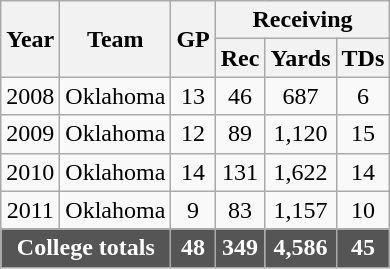<table class="wikitable" style="text-align:center;">
<tr>
<th rowspan="2">Year</th>
<th rowspan="2">Team</th>
<th rowspan="2">GP</th>
<th colspan=3>Receiving</th>
</tr>
<tr>
<th>Rec</th>
<th>Yards</th>
<th>TDs</th>
</tr>
<tr>
<td>2008</td>
<td>Oklahoma</td>
<td>13</td>
<td>46</td>
<td>687</td>
<td>6</td>
</tr>
<tr>
<td>2009</td>
<td>Oklahoma</td>
<td>12</td>
<td>89</td>
<td>1,120</td>
<td>15</td>
</tr>
<tr>
<td>2010</td>
<td>Oklahoma</td>
<td>14</td>
<td>131</td>
<td>1,622</td>
<td>14</td>
</tr>
<tr>
<td>2011</td>
<td>Oklahoma</td>
<td>9</td>
<td>83</td>
<td>1,157</td>
<td>10</td>
</tr>
<tr style="background:#555; font-weight:bold; color:white;">
<td colspan=2>College totals</td>
<td>48</td>
<td>349</td>
<td>4,586</td>
<td>45</td>
</tr>
</table>
